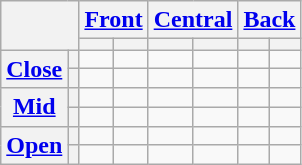<table class="wikitable" style="text-align:center;">
<tr>
<th rowspan="2" colspan="2"></th>
<th colspan="2"><a href='#'>Front</a></th>
<th colspan="2"><a href='#'>Central</a></th>
<th colspan="2"><a href='#'>Back</a></th>
</tr>
<tr>
<th></th>
<th></th>
<th></th>
<th></th>
<th></th>
<th></th>
</tr>
<tr>
<th rowspan="2"><a href='#'>Close</a></th>
<th></th>
<td></td>
<td></td>
<td></td>
<td></td>
<td></td>
<td></td>
</tr>
<tr>
<th></th>
<td></td>
<td></td>
<td></td>
<td></td>
<td></td>
<td></td>
</tr>
<tr>
<th rowspan="2"><a href='#'>Mid</a></th>
<th></th>
<td></td>
<td></td>
<td></td>
<td></td>
<td></td>
<td></td>
</tr>
<tr>
<th></th>
<td></td>
<td></td>
<td></td>
<td></td>
<td></td>
<td></td>
</tr>
<tr>
<th rowspan="2"><a href='#'>Open</a></th>
<th></th>
<td></td>
<td></td>
<td></td>
<td></td>
<td></td>
<td></td>
</tr>
<tr>
<th></th>
<td></td>
<td></td>
<td></td>
<td></td>
<td></td>
<td></td>
</tr>
</table>
